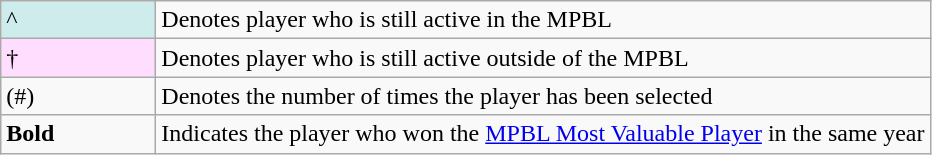<table class="wikitable">
<tr>
<td style="background-color:#CFECEC; border:1px solid #aaaaaa; width:6em">^</td>
<td>Denotes player who is still active in the MPBL</td>
</tr>
<tr>
<td style="background-color:#FFDDFF; border:1px solid #aaaaaa; width:6em">†</td>
<td>Denotes player who is still active outside of the MPBL</td>
</tr>
<tr>
<td>(#)</td>
<td>Denotes the number of times the player has been selected</td>
</tr>
<tr>
<td><strong>Bold</strong></td>
<td>Indicates the player who won the <a href='#'>MPBL Most Valuable Player</a> in the same year</td>
</tr>
</table>
